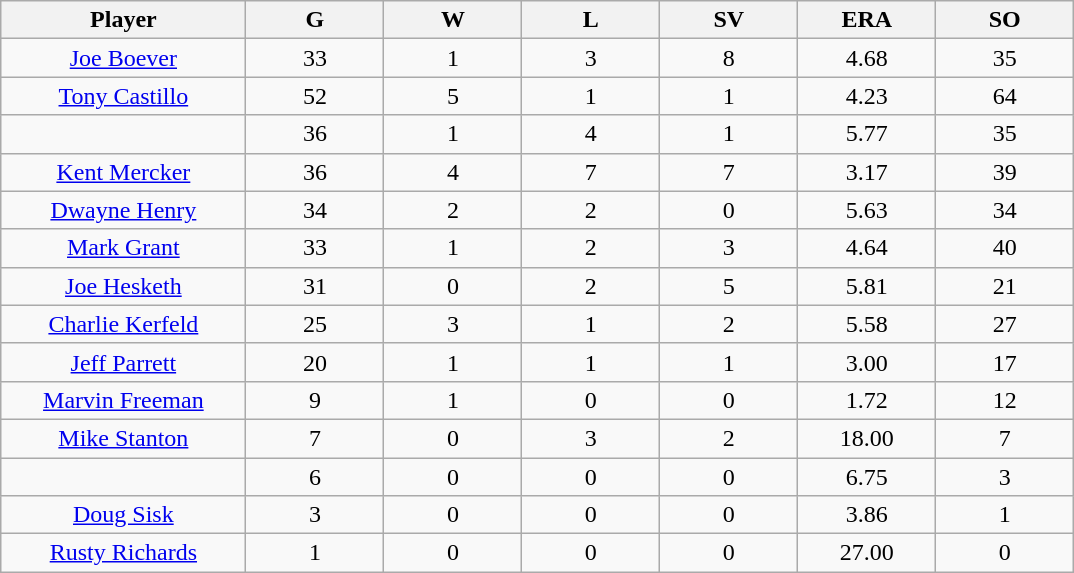<table class="wikitable sortable">
<tr>
<th bgcolor="#DDDDFF" width="16%">Player</th>
<th bgcolor="#DDDDFF" width="9%">G</th>
<th bgcolor="#DDDDFF" width="9%">W</th>
<th bgcolor="#DDDDFF" width="9%">L</th>
<th bgcolor="#DDDDFF" width="9%">SV</th>
<th bgcolor="#DDDDFF" width="9%">ERA</th>
<th bgcolor="#DDDDFF" width="9%">SO</th>
</tr>
<tr align="center">
<td><a href='#'>Joe Boever</a></td>
<td>33</td>
<td>1</td>
<td>3</td>
<td>8</td>
<td>4.68</td>
<td>35</td>
</tr>
<tr align=center>
<td><a href='#'>Tony Castillo</a></td>
<td>52</td>
<td>5</td>
<td>1</td>
<td>1</td>
<td>4.23</td>
<td>64</td>
</tr>
<tr align=center>
<td></td>
<td>36</td>
<td>1</td>
<td>4</td>
<td>1</td>
<td>5.77</td>
<td>35</td>
</tr>
<tr align="center">
<td><a href='#'>Kent Mercker</a></td>
<td>36</td>
<td>4</td>
<td>7</td>
<td>7</td>
<td>3.17</td>
<td>39</td>
</tr>
<tr align=center>
<td><a href='#'>Dwayne Henry</a></td>
<td>34</td>
<td>2</td>
<td>2</td>
<td>0</td>
<td>5.63</td>
<td>34</td>
</tr>
<tr align=center>
<td><a href='#'>Mark Grant</a></td>
<td>33</td>
<td>1</td>
<td>2</td>
<td>3</td>
<td>4.64</td>
<td>40</td>
</tr>
<tr align=center>
<td><a href='#'>Joe Hesketh</a></td>
<td>31</td>
<td>0</td>
<td>2</td>
<td>5</td>
<td>5.81</td>
<td>21</td>
</tr>
<tr align=center>
<td><a href='#'>Charlie Kerfeld</a></td>
<td>25</td>
<td>3</td>
<td>1</td>
<td>2</td>
<td>5.58</td>
<td>27</td>
</tr>
<tr align=center>
<td><a href='#'>Jeff Parrett</a></td>
<td>20</td>
<td>1</td>
<td>1</td>
<td>1</td>
<td>3.00</td>
<td>17</td>
</tr>
<tr align=center>
<td><a href='#'>Marvin Freeman</a></td>
<td>9</td>
<td>1</td>
<td>0</td>
<td>0</td>
<td>1.72</td>
<td>12</td>
</tr>
<tr align=center>
<td><a href='#'>Mike Stanton</a></td>
<td>7</td>
<td>0</td>
<td>3</td>
<td>2</td>
<td>18.00</td>
<td>7</td>
</tr>
<tr align=center>
<td></td>
<td>6</td>
<td>0</td>
<td>0</td>
<td>0</td>
<td>6.75</td>
<td>3</td>
</tr>
<tr align="center">
<td><a href='#'>Doug Sisk</a></td>
<td>3</td>
<td>0</td>
<td>0</td>
<td>0</td>
<td>3.86</td>
<td>1</td>
</tr>
<tr align=center>
<td><a href='#'>Rusty Richards</a></td>
<td>1</td>
<td>0</td>
<td>0</td>
<td>0</td>
<td>27.00</td>
<td>0</td>
</tr>
</table>
